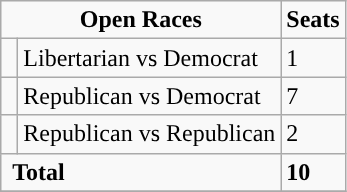<table class="wikitable">
<tr>
<td colspan="2" rowspan="1" align="center"><strong>Open Races</strong></td>
<td valign="top"><strong>Seats</strong><br></td>
</tr>
<tr>
<td style="background-color:"> </td>
<td>Libertarian vs Democrat</td>
<td>1</td>
</tr>
<tr>
<td style="background-color:"> </td>
<td>Republican vs Democrat</td>
<td>7</td>
</tr>
<tr>
<td style="background-color:"> </td>
<td>Republican vs Republican</td>
<td>2</td>
</tr>
<tr>
<td colspan="2" rowspan="1"> <strong>Total</strong><br></td>
<td><strong>10</strong></td>
</tr>
<tr>
</tr>
</table>
